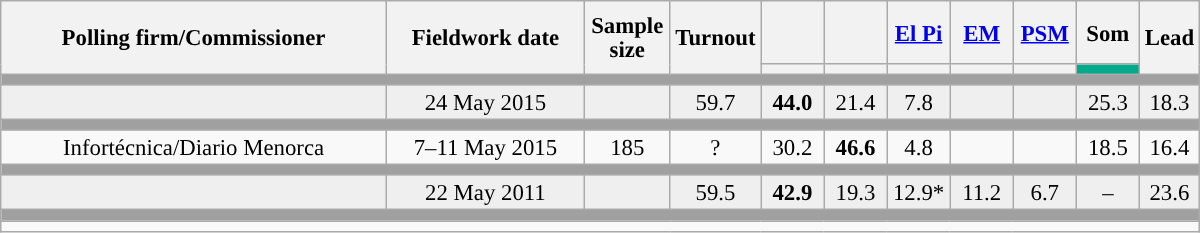<table class="wikitable collapsible collapsed" style="text-align:center; font-size:95%; line-height:16px;">
<tr style="height:42px;">
<th style="width:250px;" rowspan="2">Polling firm/Commissioner</th>
<th style="width:125px;" rowspan="2">Fieldwork date</th>
<th style="width:50px;" rowspan="2">Sample size</th>
<th style="width:45px;" rowspan="2">Turnout</th>
<th style="width:35px;"></th>
<th style="width:35px;"></th>
<th style="width:35px;"><a href='#'>El Pi</a></th>
<th style="width:35px;"><a href='#'>EM</a></th>
<th style="width:35px;"><a href='#'>PSM</a></th>
<th style="width:35px;">Som</th>
<th style="width:30px;" rowspan="2">Lead</th>
</tr>
<tr>
<th style="color:inherit;background:"></th>
<th style="color:inherit;background:"></th>
<th style="color:inherit;background:"></th>
<th style="color:inherit;background:"></th>
<th style="color:inherit;background:"></th>
<th style="color:inherit;background:#00AA8A;"></th>
</tr>
<tr>
<td colspan="11" style="background:#A0A0A0"></td>
</tr>
<tr style="background:#EFEFEF;">
<td><strong></strong></td>
<td>24 May 2015</td>
<td></td>
<td>59.7</td>
<td><strong>44.0</strong><br></td>
<td>21.4<br></td>
<td>7.8<br></td>
<td></td>
<td></td>
<td>25.3<br></td>
<td style="background:">18.3</td>
</tr>
<tr>
<td colspan="11" style="background:#A0A0A0"></td>
</tr>
<tr>
<td>Infortécnica/Diario Menorca</td>
<td>7–11 May 2015</td>
<td>185</td>
<td>?</td>
<td>30.2<br></td>
<td><strong>46.6</strong><br></td>
<td>4.8<br></td>
<td></td>
<td></td>
<td>18.5<br></td>
<td style="background:">16.4</td>
</tr>
<tr>
<td colspan="11" style="background:#A0A0A0"></td>
</tr>
<tr style="background:#EFEFEF;">
<td><strong></strong></td>
<td>22 May 2011</td>
<td></td>
<td>59.5</td>
<td><strong>42.9</strong><br></td>
<td>19.3<br></td>
<td>12.9*<br></td>
<td>11.2<br></td>
<td>6.7<br></td>
<td>–</td>
<td style="background:">23.6</td>
</tr>
<tr>
<td colspan="11" style="background:#A0A0A0"></td>
</tr>
<tr>
<td align="left" colspan="11"></td>
</tr>
</table>
